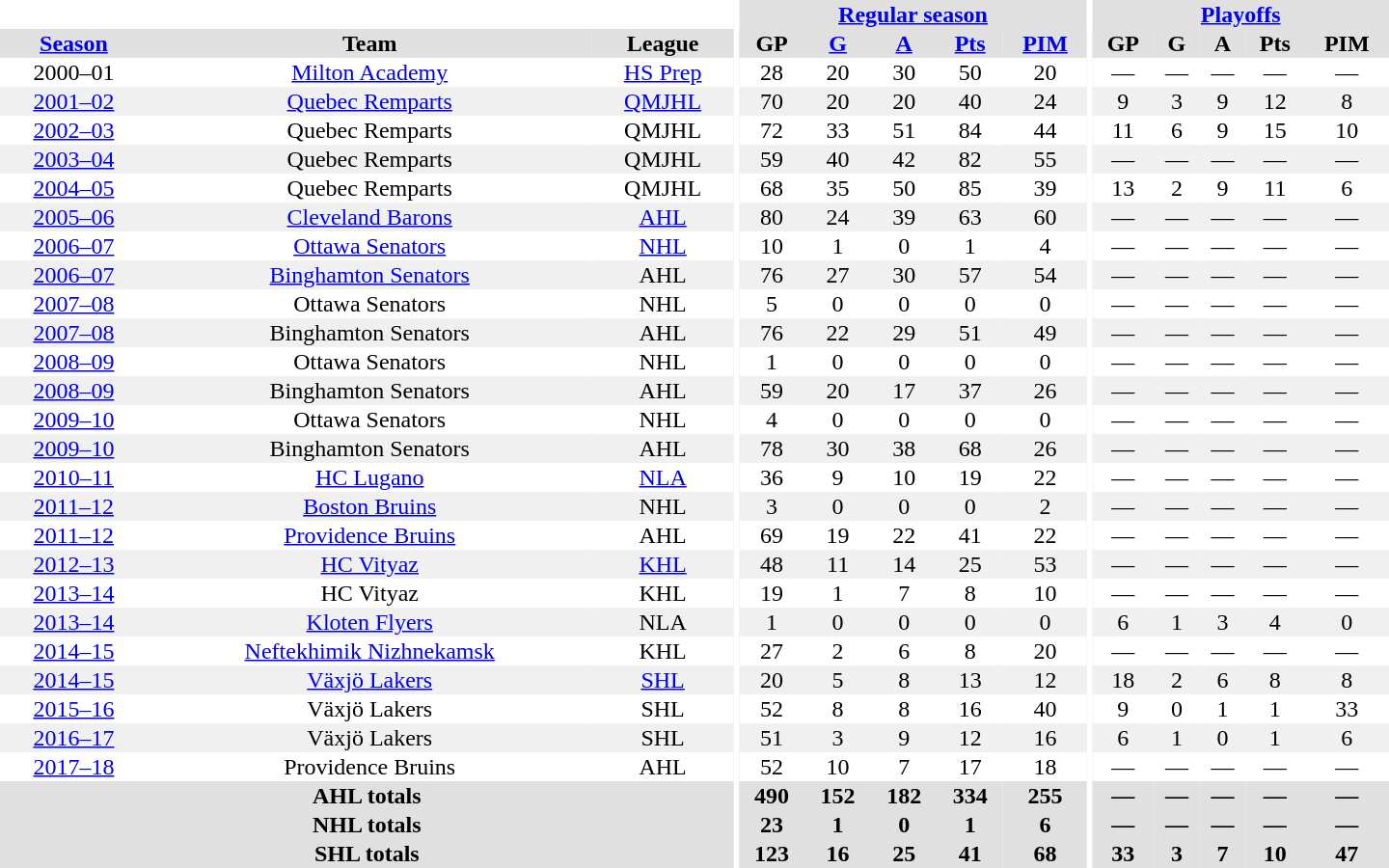<table border="0" cellpadding="1" cellspacing="0" style="text-align:center; width:60em">
<tr bgcolor="#e0e0e0">
<th colspan="3" bgcolor="#ffffff"></th>
<th rowspan="99" bgcolor="#ffffff"></th>
<th colspan="5"><a href='#'>Regular season</a></th>
<th rowspan="99" bgcolor="#ffffff"></th>
<th colspan="5"><a href='#'>Playoffs</a></th>
</tr>
<tr bgcolor="#e0e0e0">
<th><a href='#'>Season</a></th>
<th>Team</th>
<th>League</th>
<th>GP</th>
<th><a href='#'>G</a></th>
<th><a href='#'>A</a></th>
<th><a href='#'>Pts</a></th>
<th><a href='#'>PIM</a></th>
<th>GP</th>
<th>G</th>
<th>A</th>
<th>Pts</th>
<th>PIM</th>
</tr>
<tr>
<td>2000–01</td>
<td><a href='#'>Milton Academy</a></td>
<td><a href='#'>HS Prep</a></td>
<td>28</td>
<td>20</td>
<td>30</td>
<td>50</td>
<td>20</td>
<td>—</td>
<td>—</td>
<td>—</td>
<td>—</td>
<td>—</td>
</tr>
<tr bgcolor="#f0f0f0">
<td><a href='#'>2001–02</a></td>
<td><a href='#'>Quebec Remparts</a></td>
<td><a href='#'>QMJHL</a></td>
<td>70</td>
<td>20</td>
<td>20</td>
<td>40</td>
<td>24</td>
<td>9</td>
<td>3</td>
<td>9</td>
<td>12</td>
<td>8</td>
</tr>
<tr>
<td><a href='#'>2002–03</a></td>
<td>Quebec Remparts</td>
<td>QMJHL</td>
<td>72</td>
<td>33</td>
<td>51</td>
<td>84</td>
<td>44</td>
<td>11</td>
<td>6</td>
<td>9</td>
<td>15</td>
<td>10</td>
</tr>
<tr bgcolor="#f0f0f0">
<td><a href='#'>2003–04</a></td>
<td>Quebec Remparts</td>
<td>QMJHL</td>
<td>59</td>
<td>40</td>
<td>42</td>
<td>82</td>
<td>55</td>
<td>—</td>
<td>—</td>
<td>—</td>
<td>—</td>
<td>—</td>
</tr>
<tr>
<td><a href='#'>2004–05</a></td>
<td>Quebec Remparts</td>
<td>QMJHL</td>
<td>68</td>
<td>35</td>
<td>50</td>
<td>85</td>
<td>39</td>
<td>13</td>
<td>2</td>
<td>9</td>
<td>11</td>
<td>6</td>
</tr>
<tr bgcolor="#f0f0f0">
<td><a href='#'>2005–06</a></td>
<td><a href='#'>Cleveland Barons</a></td>
<td><a href='#'>AHL</a></td>
<td>80</td>
<td>24</td>
<td>39</td>
<td>63</td>
<td>60</td>
<td>—</td>
<td>—</td>
<td>—</td>
<td>—</td>
<td>—</td>
</tr>
<tr>
<td><a href='#'>2006–07</a></td>
<td><a href='#'>Ottawa Senators</a></td>
<td><a href='#'>NHL</a></td>
<td>10</td>
<td>1</td>
<td>0</td>
<td>1</td>
<td>4</td>
<td>—</td>
<td>—</td>
<td>—</td>
<td>—</td>
<td>—</td>
</tr>
<tr bgcolor="#f0f0f0">
<td><a href='#'>2006–07</a></td>
<td><a href='#'>Binghamton Senators</a></td>
<td>AHL</td>
<td>76</td>
<td>27</td>
<td>30</td>
<td>57</td>
<td>54</td>
<td>—</td>
<td>—</td>
<td>—</td>
<td>—</td>
<td>—</td>
</tr>
<tr>
<td><a href='#'>2007–08</a></td>
<td>Ottawa Senators</td>
<td>NHL</td>
<td>5</td>
<td>0</td>
<td>0</td>
<td>0</td>
<td>0</td>
<td>—</td>
<td>—</td>
<td>—</td>
<td>—</td>
<td>—</td>
</tr>
<tr bgcolor="#f0f0f0">
<td><a href='#'>2007–08</a></td>
<td>Binghamton Senators</td>
<td>AHL</td>
<td>76</td>
<td>22</td>
<td>29</td>
<td>51</td>
<td>49</td>
<td>—</td>
<td>—</td>
<td>—</td>
<td>—</td>
<td>—</td>
</tr>
<tr>
<td><a href='#'>2008–09</a></td>
<td>Ottawa Senators</td>
<td>NHL</td>
<td>1</td>
<td>0</td>
<td>0</td>
<td>0</td>
<td>0</td>
<td>—</td>
<td>—</td>
<td>—</td>
<td>—</td>
<td>—</td>
</tr>
<tr bgcolor="#f0f0f0">
<td><a href='#'>2008–09</a></td>
<td>Binghamton Senators</td>
<td>AHL</td>
<td>59</td>
<td>20</td>
<td>17</td>
<td>37</td>
<td>26</td>
<td>—</td>
<td>—</td>
<td>—</td>
<td>—</td>
<td>—</td>
</tr>
<tr>
<td><a href='#'>2009–10</a></td>
<td>Ottawa Senators</td>
<td>NHL</td>
<td>4</td>
<td>0</td>
<td>0</td>
<td>0</td>
<td>0</td>
<td>—</td>
<td>—</td>
<td>—</td>
<td>—</td>
<td>—</td>
</tr>
<tr bgcolor="#f0f0f0">
<td><a href='#'>2009–10</a></td>
<td>Binghamton Senators</td>
<td>AHL</td>
<td>78</td>
<td>30</td>
<td>38</td>
<td>68</td>
<td>26</td>
<td>—</td>
<td>—</td>
<td>—</td>
<td>—</td>
<td>—</td>
</tr>
<tr>
<td><a href='#'>2010–11</a></td>
<td><a href='#'>HC Lugano</a></td>
<td><a href='#'>NLA</a></td>
<td>36</td>
<td>9</td>
<td>10</td>
<td>19</td>
<td>22</td>
<td>—</td>
<td>—</td>
<td>—</td>
<td>—</td>
<td>—</td>
</tr>
<tr bgcolor="#f0f0f0">
<td><a href='#'>2011–12</a></td>
<td><a href='#'>Boston Bruins</a></td>
<td>NHL</td>
<td>3</td>
<td>0</td>
<td>0</td>
<td>0</td>
<td>2</td>
<td>—</td>
<td>—</td>
<td>—</td>
<td>—</td>
<td>—</td>
</tr>
<tr>
<td><a href='#'>2011–12</a></td>
<td><a href='#'>Providence Bruins</a></td>
<td>AHL</td>
<td>69</td>
<td>19</td>
<td>22</td>
<td>41</td>
<td>22</td>
<td>—</td>
<td>—</td>
<td>—</td>
<td>—</td>
<td>—</td>
</tr>
<tr bgcolor="#f0f0f0">
<td><a href='#'>2012–13</a></td>
<td><a href='#'>HC Vityaz</a></td>
<td><a href='#'>KHL</a></td>
<td>48</td>
<td>11</td>
<td>14</td>
<td>25</td>
<td>53</td>
<td>—</td>
<td>—</td>
<td>—</td>
<td>—</td>
<td>—</td>
</tr>
<tr>
<td><a href='#'>2013–14</a></td>
<td>HC Vityaz</td>
<td>KHL</td>
<td>19</td>
<td>1</td>
<td>7</td>
<td>8</td>
<td>10</td>
<td>—</td>
<td>—</td>
<td>—</td>
<td>—</td>
<td>—</td>
</tr>
<tr bgcolor="#f0f0f0">
<td><a href='#'>2013–14</a></td>
<td><a href='#'>Kloten Flyers</a></td>
<td>NLA</td>
<td>1</td>
<td>0</td>
<td>0</td>
<td>0</td>
<td>0</td>
<td>6</td>
<td>1</td>
<td>3</td>
<td>4</td>
<td>0</td>
</tr>
<tr>
<td><a href='#'>2014–15</a></td>
<td><a href='#'>Neftekhimik Nizhnekamsk</a></td>
<td>KHL</td>
<td>27</td>
<td>2</td>
<td>6</td>
<td>8</td>
<td>20</td>
<td>—</td>
<td>—</td>
<td>—</td>
<td>—</td>
<td>—</td>
</tr>
<tr bgcolor="#f0f0f0">
<td><a href='#'>2014–15</a></td>
<td><a href='#'>Växjö Lakers</a></td>
<td><a href='#'>SHL</a></td>
<td>20</td>
<td>5</td>
<td>8</td>
<td>13</td>
<td>12</td>
<td>18</td>
<td>2</td>
<td>6</td>
<td>8</td>
<td>8</td>
</tr>
<tr>
<td><a href='#'>2015–16</a></td>
<td>Växjö Lakers</td>
<td>SHL</td>
<td>52</td>
<td>8</td>
<td>8</td>
<td>16</td>
<td>40</td>
<td>9</td>
<td>0</td>
<td>1</td>
<td>1</td>
<td>33</td>
</tr>
<tr bgcolor="#f0f0f0">
<td><a href='#'>2016–17</a></td>
<td>Växjö Lakers</td>
<td>SHL</td>
<td>51</td>
<td>3</td>
<td>9</td>
<td>12</td>
<td>16</td>
<td>6</td>
<td>1</td>
<td>0</td>
<td>1</td>
<td>6</td>
</tr>
<tr>
<td><a href='#'>2017–18</a></td>
<td>Providence Bruins</td>
<td>AHL</td>
<td>52</td>
<td>10</td>
<td>7</td>
<td>17</td>
<td>18</td>
<td>—</td>
<td>—</td>
<td>—</td>
<td>—</td>
<td>—</td>
</tr>
<tr bgcolor="#e0e0e0">
<th colspan="3">AHL totals</th>
<th>490</th>
<th>152</th>
<th>182</th>
<th>334</th>
<th>255</th>
<th>—</th>
<th>—</th>
<th>—</th>
<th>—</th>
<th>—</th>
</tr>
<tr bgcolor="#e0e0e0">
<th colspan="3">NHL totals</th>
<th>23</th>
<th>1</th>
<th>0</th>
<th>1</th>
<th>6</th>
<th>—</th>
<th>—</th>
<th>—</th>
<th>—</th>
<th>—</th>
</tr>
<tr bgcolor="#e0e0e0">
<th colspan="3">SHL totals</th>
<th>123</th>
<th>16</th>
<th>25</th>
<th>41</th>
<th>68</th>
<th>33</th>
<th>3</th>
<th>7</th>
<th>10</th>
<th>47</th>
</tr>
</table>
